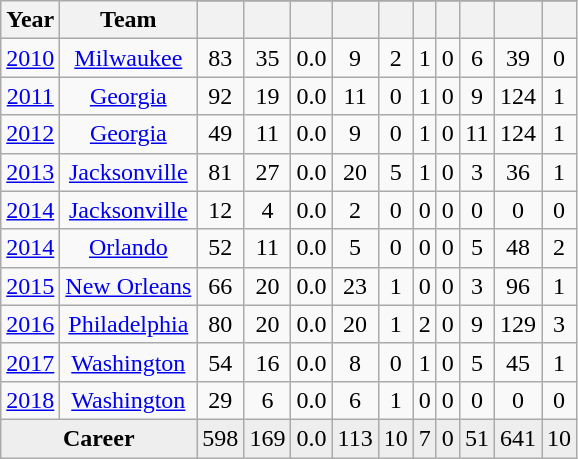<table class="wikitable sortable" style="text-align:center">
<tr>
<th rowspan=2>Year</th>
<th rowspan=2>Team</th>
</tr>
<tr>
<th></th>
<th></th>
<th></th>
<th></th>
<th></th>
<th></th>
<th></th>
<th></th>
<th></th>
<th></th>
</tr>
<tr>
<td><a href='#'>2010</a></td>
<td><a href='#'>Milwaukee</a></td>
<td>83</td>
<td>35</td>
<td>0.0</td>
<td>9</td>
<td>2</td>
<td>1</td>
<td>0</td>
<td>6</td>
<td>39</td>
<td>0</td>
</tr>
<tr>
<td><a href='#'>2011</a></td>
<td><a href='#'>Georgia</a></td>
<td>92</td>
<td>19</td>
<td>0.0</td>
<td>11</td>
<td>0</td>
<td>1</td>
<td>0</td>
<td>9</td>
<td>124</td>
<td>1</td>
</tr>
<tr>
<td><a href='#'>2012</a></td>
<td><a href='#'>Georgia</a></td>
<td>49</td>
<td>11</td>
<td>0.0</td>
<td>9</td>
<td>0</td>
<td>1</td>
<td>0</td>
<td>11</td>
<td>124</td>
<td>1</td>
</tr>
<tr>
<td><a href='#'>2013</a></td>
<td><a href='#'>Jacksonville</a></td>
<td>81</td>
<td>27</td>
<td>0.0</td>
<td>20</td>
<td>5</td>
<td>1</td>
<td>0</td>
<td>3</td>
<td>36</td>
<td>1</td>
</tr>
<tr>
<td><a href='#'>2014</a></td>
<td><a href='#'>Jacksonville</a></td>
<td>12</td>
<td>4</td>
<td>0.0</td>
<td>2</td>
<td>0</td>
<td>0</td>
<td>0</td>
<td>0</td>
<td>0</td>
<td>0</td>
</tr>
<tr>
<td><a href='#'>2014</a></td>
<td><a href='#'>Orlando</a></td>
<td>52</td>
<td>11</td>
<td>0.0</td>
<td>5</td>
<td>0</td>
<td>0</td>
<td>0</td>
<td>5</td>
<td>48</td>
<td>2</td>
</tr>
<tr>
<td><a href='#'>2015</a></td>
<td><a href='#'>New Orleans</a></td>
<td>66</td>
<td>20</td>
<td>0.0</td>
<td>23</td>
<td>1</td>
<td>0</td>
<td>0</td>
<td>3</td>
<td>96</td>
<td>1</td>
</tr>
<tr>
<td><a href='#'>2016</a></td>
<td><a href='#'>Philadelphia</a></td>
<td>80</td>
<td>20</td>
<td>0.0</td>
<td>20</td>
<td>1</td>
<td>2</td>
<td>0</td>
<td>9</td>
<td>129</td>
<td>3</td>
</tr>
<tr>
<td><a href='#'>2017</a></td>
<td><a href='#'>Washington</a></td>
<td>54</td>
<td>16</td>
<td>0.0</td>
<td>8</td>
<td>0</td>
<td>1</td>
<td>0</td>
<td>5</td>
<td>45</td>
<td>1</td>
</tr>
<tr>
<td><a href='#'>2018</a></td>
<td><a href='#'>Washington</a></td>
<td>29</td>
<td>6</td>
<td>0.0</td>
<td>6</td>
<td>1</td>
<td>0</td>
<td>0</td>
<td>0</td>
<td>0</td>
<td>0</td>
</tr>
<tr class="sortbottom" style="background:#eee;">
<td colspan=2><strong>Career</strong></td>
<td>598</td>
<td>169</td>
<td>0.0</td>
<td>113</td>
<td>10</td>
<td>7</td>
<td>0</td>
<td>51</td>
<td>641</td>
<td>10</td>
</tr>
</table>
